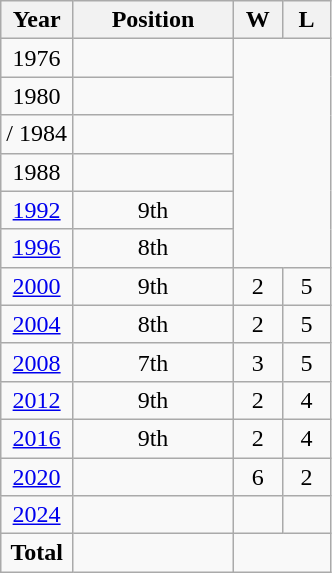<table class="wikitable" style="text-align: center;">
<tr>
<th>Year</th>
<th width="100">Position</th>
<th width="25">W</th>
<th width="25">L</th>
</tr>
<tr>
<td> 1976</td>
<td></td>
</tr>
<tr>
<td> 1980</td>
<td></td>
</tr>
<tr>
<td>/ 1984</td>
<td></td>
</tr>
<tr>
<td> 1988</td>
<td></td>
</tr>
<tr>
<td> <a href='#'>1992</a></td>
<td>9th</td>
</tr>
<tr>
<td> <a href='#'>1996</a></td>
<td>8th</td>
</tr>
<tr>
<td> <a href='#'>2000</a></td>
<td>9th</td>
<td>2</td>
<td>5</td>
</tr>
<tr>
<td> <a href='#'>2004</a></td>
<td>8th</td>
<td>2</td>
<td>5</td>
</tr>
<tr>
<td> <a href='#'>2008</a></td>
<td>7th</td>
<td>3</td>
<td>5</td>
</tr>
<tr>
<td> <a href='#'>2012</a></td>
<td>9th</td>
<td>2</td>
<td>4</td>
</tr>
<tr>
<td> <a href='#'>2016</a></td>
<td>9th</td>
<td>2</td>
<td>4</td>
</tr>
<tr>
<td> <a href='#'>2020</a></td>
<td></td>
<td>6</td>
<td>2</td>
</tr>
<tr>
<td> <a href='#'>2024</a></td>
<td></td>
<td></td>
<td></td>
</tr>
<tr>
<td><strong>Total</strong></td>
<td></td>
</tr>
</table>
